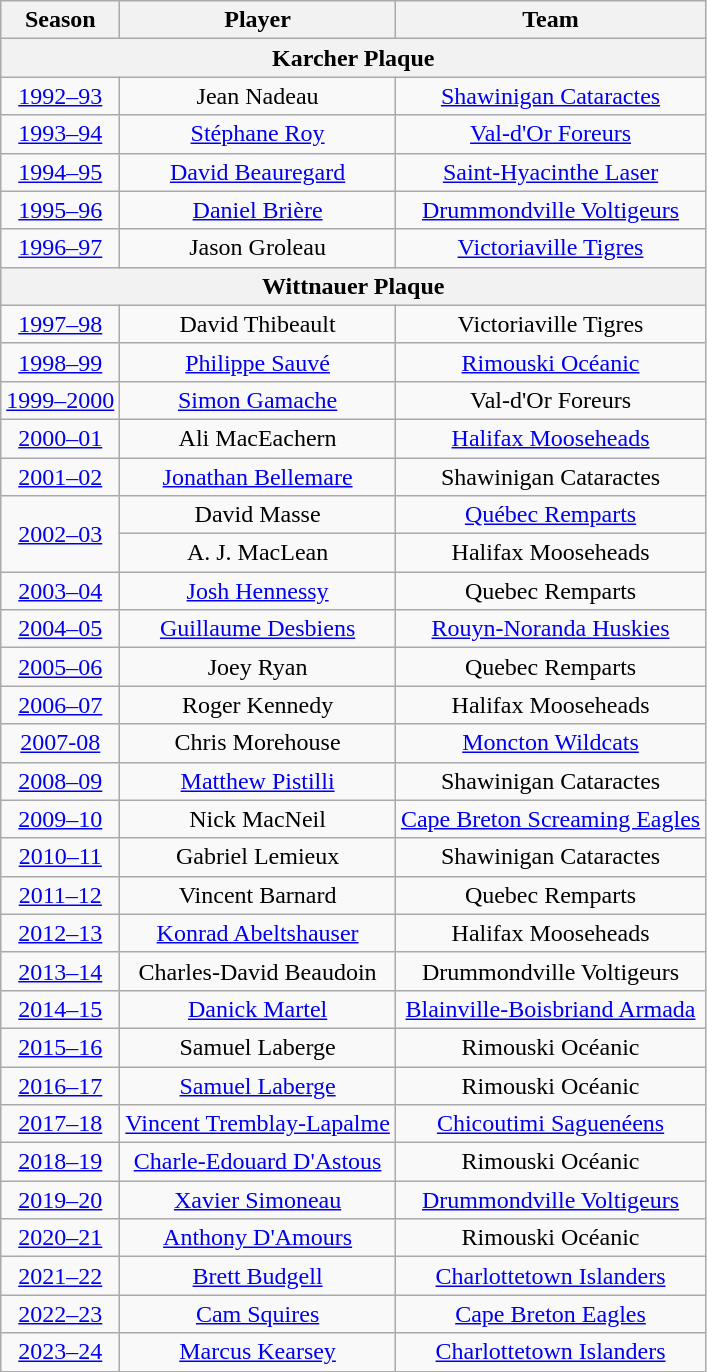<table class="wikitable" style="text-align:center">
<tr>
<th>Season</th>
<th>Player</th>
<th>Team</th>
</tr>
<tr>
<th colspan="3">Karcher Plaque</th>
</tr>
<tr>
<td><a href='#'>1992–93</a></td>
<td>Jean Nadeau</td>
<td><a href='#'>Shawinigan Cataractes</a></td>
</tr>
<tr>
<td><a href='#'>1993–94</a></td>
<td><a href='#'>Stéphane Roy</a></td>
<td><a href='#'>Val-d'Or Foreurs</a></td>
</tr>
<tr>
<td><a href='#'>1994–95</a></td>
<td><a href='#'>David Beauregard</a></td>
<td><a href='#'>Saint-Hyacinthe Laser</a></td>
</tr>
<tr>
<td><a href='#'>1995–96</a></td>
<td><a href='#'>Daniel Brière</a></td>
<td><a href='#'>Drummondville Voltigeurs</a></td>
</tr>
<tr>
<td><a href='#'>1996–97</a></td>
<td>Jason Groleau</td>
<td><a href='#'>Victoriaville Tigres</a></td>
</tr>
<tr>
<th colspan="3">Wittnauer Plaque</th>
</tr>
<tr>
<td><a href='#'>1997–98</a></td>
<td>David Thibeault</td>
<td>Victoriaville Tigres</td>
</tr>
<tr>
<td><a href='#'>1998–99</a></td>
<td><a href='#'>Philippe Sauvé</a></td>
<td><a href='#'>Rimouski Océanic</a></td>
</tr>
<tr>
<td><a href='#'>1999–2000</a></td>
<td><a href='#'>Simon Gamache</a></td>
<td>Val-d'Or Foreurs</td>
</tr>
<tr>
<td><a href='#'>2000–01</a></td>
<td>Ali MacEachern</td>
<td><a href='#'>Halifax Mooseheads</a></td>
</tr>
<tr>
<td><a href='#'>2001–02</a></td>
<td><a href='#'>Jonathan Bellemare</a></td>
<td>Shawinigan Cataractes</td>
</tr>
<tr>
<td rowspan="2"><a href='#'>2002–03</a></td>
<td>David Masse</td>
<td><a href='#'>Québec Remparts</a></td>
</tr>
<tr>
<td>A. J. MacLean</td>
<td>Halifax Mooseheads</td>
</tr>
<tr>
<td><a href='#'>2003–04</a></td>
<td><a href='#'>Josh Hennessy</a></td>
<td>Quebec Remparts</td>
</tr>
<tr>
<td><a href='#'>2004–05</a></td>
<td><a href='#'>Guillaume Desbiens</a></td>
<td><a href='#'>Rouyn-Noranda Huskies</a></td>
</tr>
<tr>
<td><a href='#'>2005–06</a></td>
<td>Joey Ryan</td>
<td>Quebec Remparts</td>
</tr>
<tr>
<td><a href='#'>2006–07</a></td>
<td>Roger Kennedy</td>
<td>Halifax Mooseheads</td>
</tr>
<tr>
<td><a href='#'>2007-08</a></td>
<td>Chris Morehouse</td>
<td><a href='#'>Moncton Wildcats</a></td>
</tr>
<tr>
<td><a href='#'>2008–09</a></td>
<td><a href='#'>Matthew Pistilli</a></td>
<td>Shawinigan Cataractes</td>
</tr>
<tr>
<td><a href='#'>2009–10</a></td>
<td>Nick MacNeil</td>
<td><a href='#'>Cape Breton Screaming Eagles</a></td>
</tr>
<tr>
<td><a href='#'>2010–11</a></td>
<td>Gabriel Lemieux</td>
<td>Shawinigan Cataractes</td>
</tr>
<tr>
<td><a href='#'>2011–12</a></td>
<td>Vincent Barnard</td>
<td>Quebec Remparts</td>
</tr>
<tr>
<td><a href='#'>2012–13</a></td>
<td><a href='#'>Konrad Abeltshauser</a></td>
<td>Halifax Mooseheads</td>
</tr>
<tr>
<td><a href='#'>2013–14</a></td>
<td>Charles-David Beaudoin</td>
<td>Drummondville Voltigeurs</td>
</tr>
<tr>
<td><a href='#'>2014–15</a></td>
<td><a href='#'>Danick Martel</a></td>
<td><a href='#'>Blainville-Boisbriand Armada</a></td>
</tr>
<tr>
<td><a href='#'>2015–16</a></td>
<td>Samuel Laberge</td>
<td>Rimouski Océanic</td>
</tr>
<tr>
<td><a href='#'>2016–17</a></td>
<td><a href='#'>Samuel Laberge</a></td>
<td>Rimouski Océanic</td>
</tr>
<tr>
<td><a href='#'>2017–18</a></td>
<td><a href='#'>Vincent Tremblay-Lapalme</a></td>
<td><a href='#'>Chicoutimi Saguenéens</a></td>
</tr>
<tr>
<td><a href='#'>2018–19</a></td>
<td><a href='#'>Charle-Edouard D'Astous</a></td>
<td>Rimouski Océanic</td>
</tr>
<tr>
<td><a href='#'>2019–20</a></td>
<td><a href='#'>Xavier Simoneau</a></td>
<td><a href='#'>Drummondville Voltigeurs</a></td>
</tr>
<tr>
<td><a href='#'>2020–21</a></td>
<td><a href='#'>Anthony D'Amours</a></td>
<td>Rimouski Océanic</td>
</tr>
<tr>
<td><a href='#'>2021–22</a></td>
<td><a href='#'>Brett Budgell</a></td>
<td><a href='#'>Charlottetown Islanders</a></td>
</tr>
<tr>
<td><a href='#'>2022–23</a></td>
<td><a href='#'>Cam Squires</a></td>
<td><a href='#'>Cape Breton Eagles</a></td>
</tr>
<tr>
<td><a href='#'>2023–24</a></td>
<td><a href='#'>Marcus Kearsey</a></td>
<td><a href='#'>Charlottetown Islanders</a></td>
</tr>
</table>
